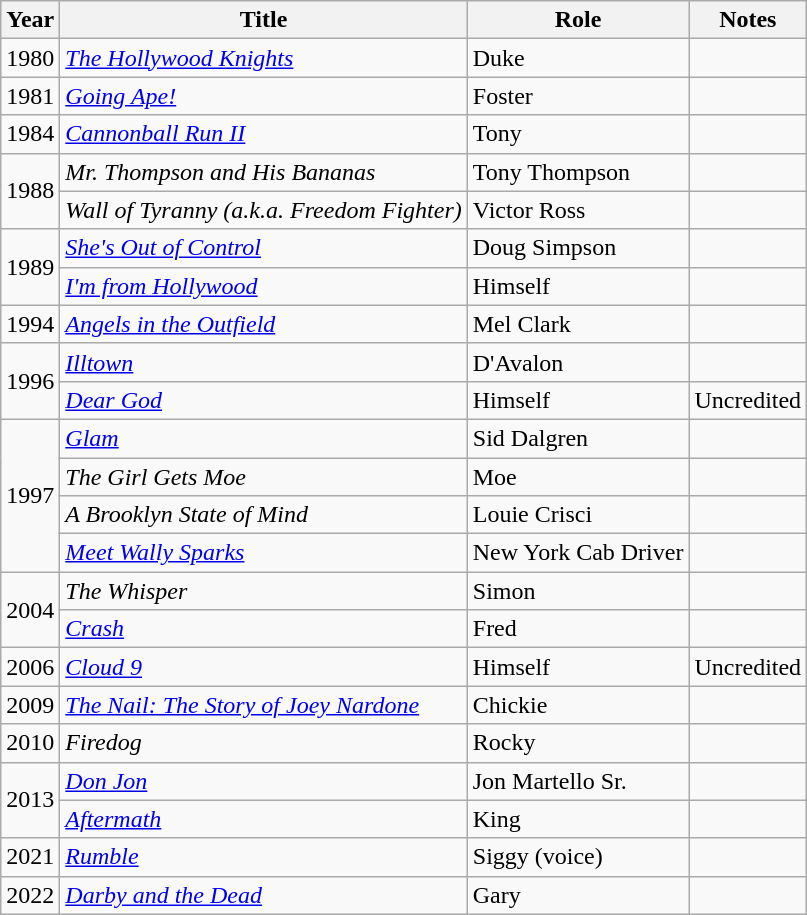<table class="wikitable sortable">
<tr>
<th>Year</th>
<th>Title</th>
<th>Role</th>
<th class="unsortable">Notes</th>
</tr>
<tr>
<td>1980</td>
<td><em><a href='#'>The Hollywood Knights</a></em></td>
<td>Duke</td>
<td></td>
</tr>
<tr>
<td>1981</td>
<td><em><a href='#'>Going Ape!</a></em></td>
<td>Foster</td>
<td></td>
</tr>
<tr>
<td>1984</td>
<td><em><a href='#'>Cannonball Run II</a></em></td>
<td>Tony</td>
<td></td>
</tr>
<tr>
<td rowspan=2>1988</td>
<td><em>Mr. Thompson and His Bananas</em></td>
<td>Tony Thompson</td>
<td></td>
</tr>
<tr>
<td><em>Wall of Tyranny (a.k.a. Freedom Fighter)</em></td>
<td>Victor Ross</td>
<td></td>
</tr>
<tr>
<td rowspan=2>1989</td>
<td><em><a href='#'>She's Out of Control</a></em></td>
<td>Doug Simpson</td>
<td></td>
</tr>
<tr>
<td><em><a href='#'>I'm from Hollywood</a></em></td>
<td>Himself</td>
<td></td>
</tr>
<tr>
<td>1994</td>
<td><em><a href='#'>Angels in the Outfield</a></em></td>
<td>Mel Clark</td>
<td></td>
</tr>
<tr>
<td rowspan=2>1996</td>
<td><em><a href='#'>Illtown</a></em></td>
<td>D'Avalon</td>
<td></td>
</tr>
<tr>
<td><em><a href='#'>Dear God</a></em></td>
<td>Himself</td>
<td>Uncredited</td>
</tr>
<tr>
<td rowspan=4>1997</td>
<td><em><a href='#'>Glam</a></em></td>
<td>Sid Dalgren</td>
<td></td>
</tr>
<tr>
<td><em>The Girl Gets Moe</em></td>
<td>Moe</td>
<td></td>
</tr>
<tr>
<td><em>A Brooklyn State of Mind</em></td>
<td>Louie Crisci</td>
<td></td>
</tr>
<tr>
<td><em><a href='#'>Meet Wally Sparks</a></em></td>
<td>New York Cab Driver</td>
<td></td>
</tr>
<tr>
<td rowspan=2>2004</td>
<td><em>The Whisper</em></td>
<td>Simon</td>
<td></td>
</tr>
<tr>
<td><em><a href='#'>Crash</a></em></td>
<td>Fred</td>
<td></td>
</tr>
<tr>
<td>2006</td>
<td><em><a href='#'>Cloud 9</a></em></td>
<td>Himself</td>
<td>Uncredited</td>
</tr>
<tr>
<td>2009</td>
<td><em><a href='#'>The Nail: The Story of Joey Nardone</a></em></td>
<td>Chickie</td>
<td></td>
</tr>
<tr>
<td>2010</td>
<td><em>Firedog</em></td>
<td>Rocky</td>
<td></td>
</tr>
<tr>
<td rowspan=2>2013</td>
<td><em><a href='#'>Don Jon</a></em></td>
<td>Jon Martello Sr.</td>
<td></td>
</tr>
<tr>
<td><em><a href='#'>Aftermath</a></em></td>
<td>King</td>
<td></td>
</tr>
<tr>
<td>2021</td>
<td><em><a href='#'>Rumble</a></em></td>
<td>Siggy (voice)</td>
<td></td>
</tr>
<tr>
<td>2022</td>
<td><em><a href='#'>Darby and the Dead</a></em></td>
<td>Gary</td>
<td></td>
</tr>
</table>
